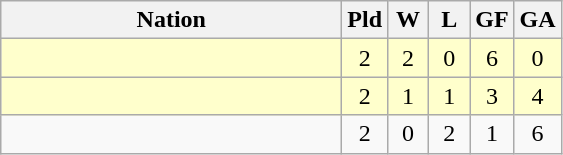<table class=wikitable style="text-align:center">
<tr>
<th width=220>Nation</th>
<th width=20>Pld</th>
<th width=20>W</th>
<th width=20>L</th>
<th width=20>GF</th>
<th width=20>GA</th>
</tr>
<tr bgcolor=#ffffcc>
<td align=left></td>
<td>2</td>
<td>2</td>
<td>0</td>
<td>6</td>
<td>0</td>
</tr>
<tr bgcolor=#ffffcc>
<td align=left></td>
<td>2</td>
<td>1</td>
<td>1</td>
<td>3</td>
<td>4</td>
</tr>
<tr>
<td align=left></td>
<td>2</td>
<td>0</td>
<td>2</td>
<td>1</td>
<td>6</td>
</tr>
</table>
